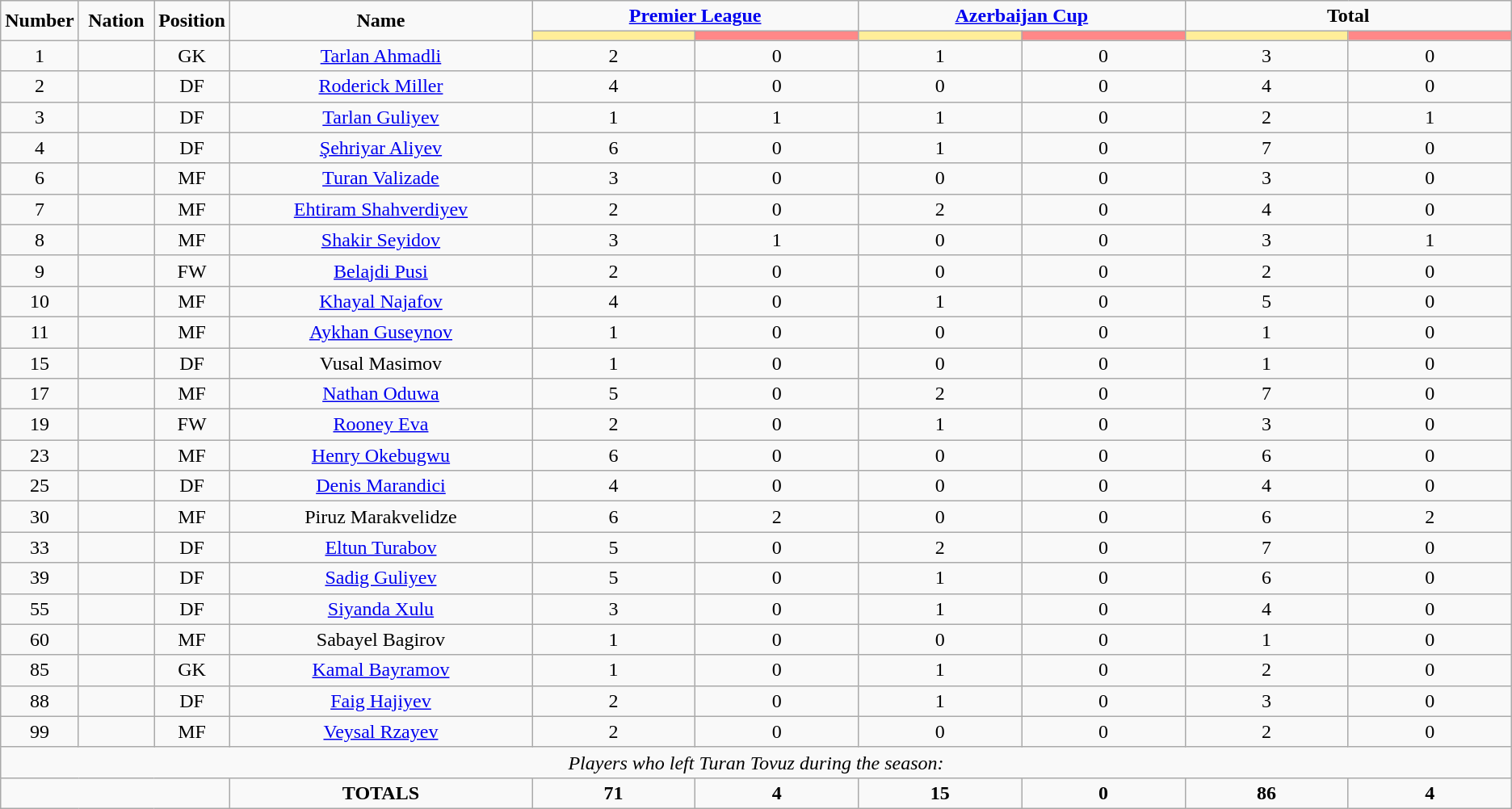<table class="wikitable" style="text-align:center;">
<tr>
<td rowspan="2"  style="width:5%; text-align:center;"><strong>Number</strong></td>
<td rowspan="2"  style="width:5%; text-align:center;"><strong>Nation</strong></td>
<td rowspan="2"  style="width:5%; text-align:center;"><strong>Position</strong></td>
<td rowspan="2"  style="width:20%; text-align:center;"><strong>Name</strong></td>
<td colspan="2" style="text-align:center;"><strong><a href='#'>Premier League</a></strong></td>
<td colspan="2" style="text-align:center;"><strong><a href='#'>Azerbaijan Cup</a></strong></td>
<td colspan="2" style="text-align:center;"><strong>Total</strong></td>
</tr>
<tr>
<th style="width:60px; background:#fe9;"></th>
<th style="width:60px; background:#ff8888;"></th>
<th style="width:60px; background:#fe9;"></th>
<th style="width:60px; background:#ff8888;"></th>
<th style="width:60px; background:#fe9;"></th>
<th style="width:60px; background:#ff8888;"></th>
</tr>
<tr>
<td>1</td>
<td></td>
<td>GK</td>
<td><a href='#'>Tarlan Ahmadli</a></td>
<td>2</td>
<td>0</td>
<td>1</td>
<td>0</td>
<td>3</td>
<td>0</td>
</tr>
<tr>
<td>2</td>
<td></td>
<td>DF</td>
<td><a href='#'>Roderick Miller</a></td>
<td>4</td>
<td>0</td>
<td>0</td>
<td>0</td>
<td>4</td>
<td>0</td>
</tr>
<tr>
<td>3</td>
<td></td>
<td>DF</td>
<td><a href='#'>Tarlan Guliyev</a></td>
<td>1</td>
<td>1</td>
<td>1</td>
<td>0</td>
<td>2</td>
<td>1</td>
</tr>
<tr>
<td>4</td>
<td></td>
<td>DF</td>
<td><a href='#'>Şehriyar Aliyev</a></td>
<td>6</td>
<td>0</td>
<td>1</td>
<td>0</td>
<td>7</td>
<td>0</td>
</tr>
<tr>
<td>6</td>
<td></td>
<td>MF</td>
<td><a href='#'>Turan Valizade</a></td>
<td>3</td>
<td>0</td>
<td>0</td>
<td>0</td>
<td>3</td>
<td>0</td>
</tr>
<tr>
<td>7</td>
<td></td>
<td>MF</td>
<td><a href='#'>Ehtiram Shahverdiyev</a></td>
<td>2</td>
<td>0</td>
<td>2</td>
<td>0</td>
<td>4</td>
<td>0</td>
</tr>
<tr>
<td>8</td>
<td></td>
<td>MF</td>
<td><a href='#'>Shakir Seyidov</a></td>
<td>3</td>
<td>1</td>
<td>0</td>
<td>0</td>
<td>3</td>
<td>1</td>
</tr>
<tr>
<td>9</td>
<td></td>
<td>FW</td>
<td><a href='#'>Belajdi Pusi</a></td>
<td>2</td>
<td>0</td>
<td>0</td>
<td>0</td>
<td>2</td>
<td>0</td>
</tr>
<tr>
<td>10</td>
<td></td>
<td>MF</td>
<td><a href='#'>Khayal Najafov</a></td>
<td>4</td>
<td>0</td>
<td>1</td>
<td>0</td>
<td>5</td>
<td>0</td>
</tr>
<tr>
<td>11</td>
<td></td>
<td>MF</td>
<td><a href='#'>Aykhan Guseynov</a></td>
<td>1</td>
<td>0</td>
<td>0</td>
<td>0</td>
<td>1</td>
<td>0</td>
</tr>
<tr>
<td>15</td>
<td></td>
<td>DF</td>
<td>Vusal Masimov</td>
<td>1</td>
<td>0</td>
<td>0</td>
<td>0</td>
<td>1</td>
<td>0</td>
</tr>
<tr>
<td>17</td>
<td></td>
<td>MF</td>
<td><a href='#'>Nathan Oduwa</a></td>
<td>5</td>
<td>0</td>
<td>2</td>
<td>0</td>
<td>7</td>
<td>0</td>
</tr>
<tr>
<td>19</td>
<td></td>
<td>FW</td>
<td><a href='#'>Rooney Eva</a></td>
<td>2</td>
<td>0</td>
<td>1</td>
<td>0</td>
<td>3</td>
<td>0</td>
</tr>
<tr>
<td>23</td>
<td></td>
<td>MF</td>
<td><a href='#'>Henry Okebugwu</a></td>
<td>6</td>
<td>0</td>
<td>0</td>
<td>0</td>
<td>6</td>
<td>0</td>
</tr>
<tr>
<td>25</td>
<td></td>
<td>DF</td>
<td><a href='#'>Denis Marandici</a></td>
<td>4</td>
<td>0</td>
<td>0</td>
<td>0</td>
<td>4</td>
<td>0</td>
</tr>
<tr>
<td>30</td>
<td></td>
<td>MF</td>
<td>Piruz Marakvelidze</td>
<td>6</td>
<td>2</td>
<td>0</td>
<td>0</td>
<td>6</td>
<td>2</td>
</tr>
<tr>
<td>33</td>
<td></td>
<td>DF</td>
<td><a href='#'>Eltun Turabov</a></td>
<td>5</td>
<td>0</td>
<td>2</td>
<td>0</td>
<td>7</td>
<td>0</td>
</tr>
<tr>
<td>39</td>
<td></td>
<td>DF</td>
<td><a href='#'>Sadig Guliyev</a></td>
<td>5</td>
<td>0</td>
<td>1</td>
<td>0</td>
<td>6</td>
<td>0</td>
</tr>
<tr>
<td>55</td>
<td></td>
<td>DF</td>
<td><a href='#'>Siyanda Xulu</a></td>
<td>3</td>
<td>0</td>
<td>1</td>
<td>0</td>
<td>4</td>
<td>0</td>
</tr>
<tr>
<td>60</td>
<td></td>
<td>MF</td>
<td>Sabayel Bagirov</td>
<td>1</td>
<td>0</td>
<td>0</td>
<td>0</td>
<td>1</td>
<td>0</td>
</tr>
<tr>
<td>85</td>
<td></td>
<td>GK</td>
<td><a href='#'>Kamal Bayramov</a></td>
<td>1</td>
<td>0</td>
<td>1</td>
<td>0</td>
<td>2</td>
<td>0</td>
</tr>
<tr>
<td>88</td>
<td></td>
<td>DF</td>
<td><a href='#'>Faig Hajiyev</a></td>
<td>2</td>
<td>0</td>
<td>1</td>
<td>0</td>
<td>3</td>
<td>0</td>
</tr>
<tr>
<td>99</td>
<td></td>
<td>MF</td>
<td><a href='#'>Veysal Rzayev</a></td>
<td>2</td>
<td>0</td>
<td>0</td>
<td>0</td>
<td>2</td>
<td>0</td>
</tr>
<tr>
<td colspan="14"><em>Players who left Turan Tovuz during the season:</em></td>
</tr>
<tr>
<td colspan="3"></td>
<td><strong>TOTALS</strong></td>
<td><strong>71</strong></td>
<td><strong>4</strong></td>
<td><strong>15</strong></td>
<td><strong>0</strong></td>
<td><strong>86</strong></td>
<td><strong>4</strong></td>
</tr>
</table>
